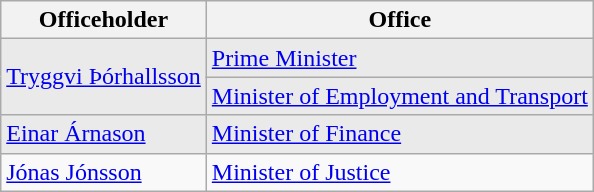<table class="wikitable">
<tr>
<th>Officeholder</th>
<th>Office</th>
</tr>
<tr style="background-color: #EAEAEA;">
<td rowspan=2><a href='#'>Tryggvi Þórhallsson</a></td>
<td><a href='#'>Prime Minister</a></td>
</tr>
<tr style="background-color: #EAEAEA;">
<td><a href='#'>Minister of Employment and Transport</a></td>
</tr>
<tr style="background-color: #EAEAEA;">
<td><a href='#'>Einar Árnason</a></td>
<td><a href='#'>Minister of Finance</a></td>
</tr>
<tr>
<td><a href='#'>Jónas Jónsson</a></td>
<td><a href='#'>Minister of Justice</a></td>
</tr>
</table>
